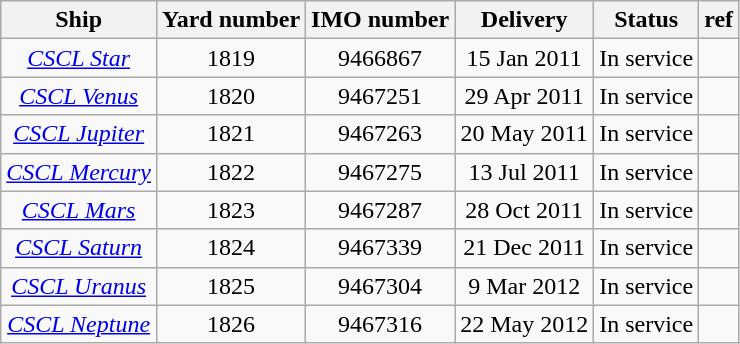<table class="wikitable" style="text-align:center">
<tr>
<th>Ship</th>
<th>Yard number</th>
<th>IMO number</th>
<th>Delivery</th>
<th>Status</th>
<th>ref</th>
</tr>
<tr>
<td><em><a href='#'>CSCL Star</a></em></td>
<td>1819</td>
<td>9466867</td>
<td>15 Jan 2011</td>
<td>In service</td>
<td></td>
</tr>
<tr>
<td><em><a href='#'>CSCL Venus</a></em></td>
<td>1820</td>
<td>9467251</td>
<td>29 Apr 2011</td>
<td>In service</td>
<td></td>
</tr>
<tr>
<td><em><a href='#'>CSCL Jupiter</a></em></td>
<td>1821</td>
<td>9467263</td>
<td>20 May 2011</td>
<td>In service</td>
<td></td>
</tr>
<tr>
<td><em><a href='#'>CSCL Mercury</a></em></td>
<td>1822</td>
<td>9467275</td>
<td>13 Jul 2011</td>
<td>In service</td>
<td></td>
</tr>
<tr>
<td><em><a href='#'>CSCL Mars</a></em></td>
<td>1823</td>
<td>9467287</td>
<td>28 Oct 2011</td>
<td>In service</td>
<td></td>
</tr>
<tr>
<td><em><a href='#'>CSCL Saturn</a></em></td>
<td>1824</td>
<td>9467339</td>
<td>21 Dec 2011</td>
<td>In service</td>
<td></td>
</tr>
<tr>
<td><em><a href='#'>CSCL Uranus</a></em></td>
<td>1825</td>
<td>9467304</td>
<td>9 Mar 2012</td>
<td>In service</td>
<td></td>
</tr>
<tr>
<td><em><a href='#'>CSCL Neptune</a></em></td>
<td>1826</td>
<td>9467316</td>
<td>22 May 2012</td>
<td>In service</td>
<td></td>
</tr>
</table>
